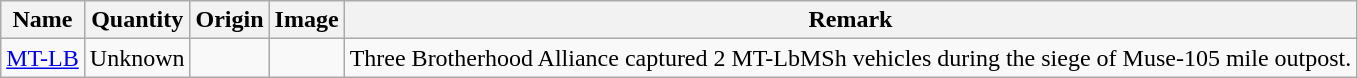<table class="wikitable">
<tr>
<th>Name</th>
<th>Quantity</th>
<th>Origin</th>
<th>Image</th>
<th>Remark</th>
</tr>
<tr>
<td><a href='#'>MT-LB</a></td>
<td>Unknown</td>
<td></td>
<td><br></td>
<td>Three Brotherhood Alliance captured 2 MT-LbMSh vehicles during the siege of Muse-105 mile outpost.</td>
</tr>
</table>
